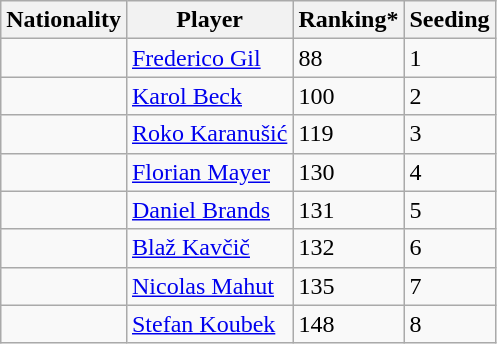<table class="wikitable" border="1">
<tr>
<th>Nationality</th>
<th>Player</th>
<th>Ranking*</th>
<th>Seeding</th>
</tr>
<tr>
<td></td>
<td><a href='#'>Frederico Gil</a></td>
<td>88</td>
<td>1</td>
</tr>
<tr>
<td></td>
<td><a href='#'>Karol Beck</a></td>
<td>100</td>
<td>2</td>
</tr>
<tr>
<td></td>
<td><a href='#'>Roko Karanušić</a></td>
<td>119</td>
<td>3</td>
</tr>
<tr>
<td></td>
<td><a href='#'>Florian Mayer</a></td>
<td>130</td>
<td>4</td>
</tr>
<tr>
<td></td>
<td><a href='#'>Daniel Brands</a></td>
<td>131</td>
<td>5</td>
</tr>
<tr>
<td></td>
<td><a href='#'>Blaž Kavčič</a></td>
<td>132</td>
<td>6</td>
</tr>
<tr>
<td></td>
<td><a href='#'>Nicolas Mahut</a></td>
<td>135</td>
<td>7</td>
</tr>
<tr>
<td></td>
<td><a href='#'>Stefan Koubek</a></td>
<td>148</td>
<td>8</td>
</tr>
</table>
